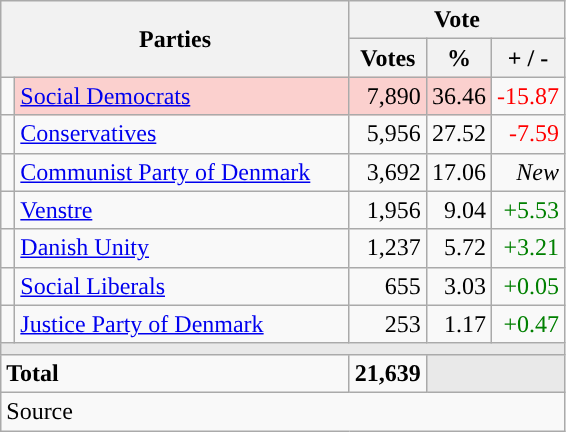<table class="wikitable" style="text-align:right;">
<tr>
<th style="text-align:centre;" rowspan="2" colspan="2" width="225">Parties</th>
<th colspan="3">Vote</th>
</tr>
<tr>
<th width="15">Votes</th>
<th width="15">%</th>
<th width="15">+ / -</th>
</tr>
<tr>
<td width="2" style="color:inherit;background:"></td>
<td bgcolor=#fbd0ce  align="left"><a href='#'>Social Democrats</a></td>
<td bgcolor=#fbd0ce>7,890</td>
<td bgcolor=#fbd0ce>36.46</td>
<td style=color:red;>-15.87</td>
</tr>
<tr>
<td width="2" style="color:inherit;background:"></td>
<td align="left"><a href='#'>Conservatives</a></td>
<td>5,956</td>
<td>27.52</td>
<td style=color:red;>-7.59</td>
</tr>
<tr>
<td width="2" style="color:inherit;background:"></td>
<td align="left"><a href='#'>Communist Party of Denmark</a></td>
<td>3,692</td>
<td>17.06</td>
<td><em>New</em></td>
</tr>
<tr>
<td width="2" style="color:inherit;background:"></td>
<td align="left"><a href='#'>Venstre</a></td>
<td>1,956</td>
<td>9.04</td>
<td style=color:green;>+5.53</td>
</tr>
<tr>
<td width="2" style="color:inherit;background:"></td>
<td align="left"><a href='#'>Danish Unity</a></td>
<td>1,237</td>
<td>5.72</td>
<td style=color:green;>+3.21</td>
</tr>
<tr>
<td width="2" style="color:inherit;background:"></td>
<td align="left"><a href='#'>Social Liberals</a></td>
<td>655</td>
<td>3.03</td>
<td style=color:green;>+0.05</td>
</tr>
<tr>
<td width="2" style="color:inherit;background:"></td>
<td align="left"><a href='#'>Justice Party of Denmark</a></td>
<td>253</td>
<td>1.17</td>
<td style=color:green;>+0.47</td>
</tr>
<tr>
<td colspan="7" bgcolor="#E9E9E9"></td>
</tr>
<tr>
<td align="left" colspan="2"><strong>Total</strong></td>
<td><strong>21,639</strong></td>
<td bgcolor="#E9E9E9" colspan="2"></td>
</tr>
<tr>
<td align="left" colspan="6">Source</td>
</tr>
</table>
